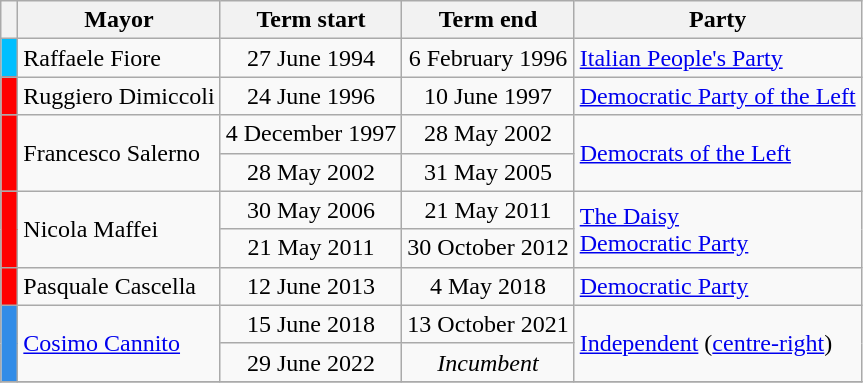<table class="wikitable">
<tr>
<th class=unsortable> </th>
<th>Mayor</th>
<th>Term start</th>
<th>Term end</th>
<th>Party</th>
</tr>
<tr>
<th style="background:#00BFFF;"></th>
<td>Raffaele Fiore</td>
<td align=center>27 June 1994</td>
<td align=center>6 February 1996</td>
<td><a href='#'>Italian People's Party</a></td>
</tr>
<tr>
<th style="background:#FF0000;"></th>
<td>Ruggiero Dimiccoli</td>
<td align=center>24 June 1996</td>
<td align=center>10 June 1997</td>
<td><a href='#'>Democratic Party of the Left</a></td>
</tr>
<tr>
<th rowspan=2 style="background:#FF0000;"></th>
<td rowspan=2>Francesco Salerno</td>
<td align=center>4 December 1997</td>
<td align=center>28 May 2002</td>
<td rowspan=2><a href='#'>Democrats of the Left</a></td>
</tr>
<tr>
<td align=center>28 May 2002</td>
<td align=center>31 May 2005</td>
</tr>
<tr>
<th rowspan=2 style="background:#FF0000;"></th>
<td rowspan=2>Nicola Maffei</td>
<td align=center>30 May 2006</td>
<td align=center>21 May 2011</td>
<td rowspan=2><a href='#'>The Daisy</a><br><a href='#'>Democratic Party</a></td>
</tr>
<tr>
<td align=center>21 May 2011</td>
<td align=center>30 October 2012</td>
</tr>
<tr>
<th style="background:#FF0000;"></th>
<td>Pasquale Cascella</td>
<td align=center>12 June 2013</td>
<td align=center>4 May 2018</td>
<td><a href='#'>Democratic Party</a></td>
</tr>
<tr>
<th rowspan=2 style="background:#318CE7;"></th>
<td rowspan=2><a href='#'>Cosimo Cannito</a></td>
<td align=center>15 June 2018</td>
<td align=center>13 October 2021</td>
<td rowspan=2><a href='#'>Independent</a> (<a href='#'>centre-right</a>)</td>
</tr>
<tr>
<td align=center>29 June 2022</td>
<td align=center><em>Incumbent</em></td>
</tr>
<tr>
</tr>
</table>
